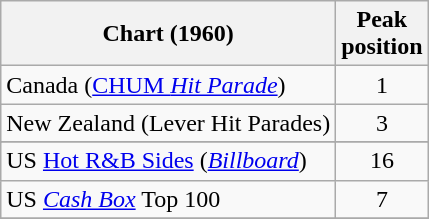<table class="wikitable sortable plainrowheaders">
<tr>
<th scope=col>Chart (1960)</th>
<th scope=col>Peak<br>position</th>
</tr>
<tr>
<td>Canada (<a href='#'>CHUM <em>Hit Parade</em></a>)</td>
<td style="text-align:center;">1</td>
</tr>
<tr>
<td>New Zealand (Lever Hit Parades)</td>
<td align="center">3</td>
</tr>
<tr>
</tr>
<tr>
</tr>
<tr>
<td scope="row">US <a href='#'>Hot R&B Sides</a> (<em><a href='#'>Billboard</a></em>)</td>
<td style="text-align:center;">16</td>
</tr>
<tr>
<td>US <a href='#'><em>Cash Box</em></a> Top 100</td>
<td align="center">7</td>
</tr>
<tr>
</tr>
</table>
